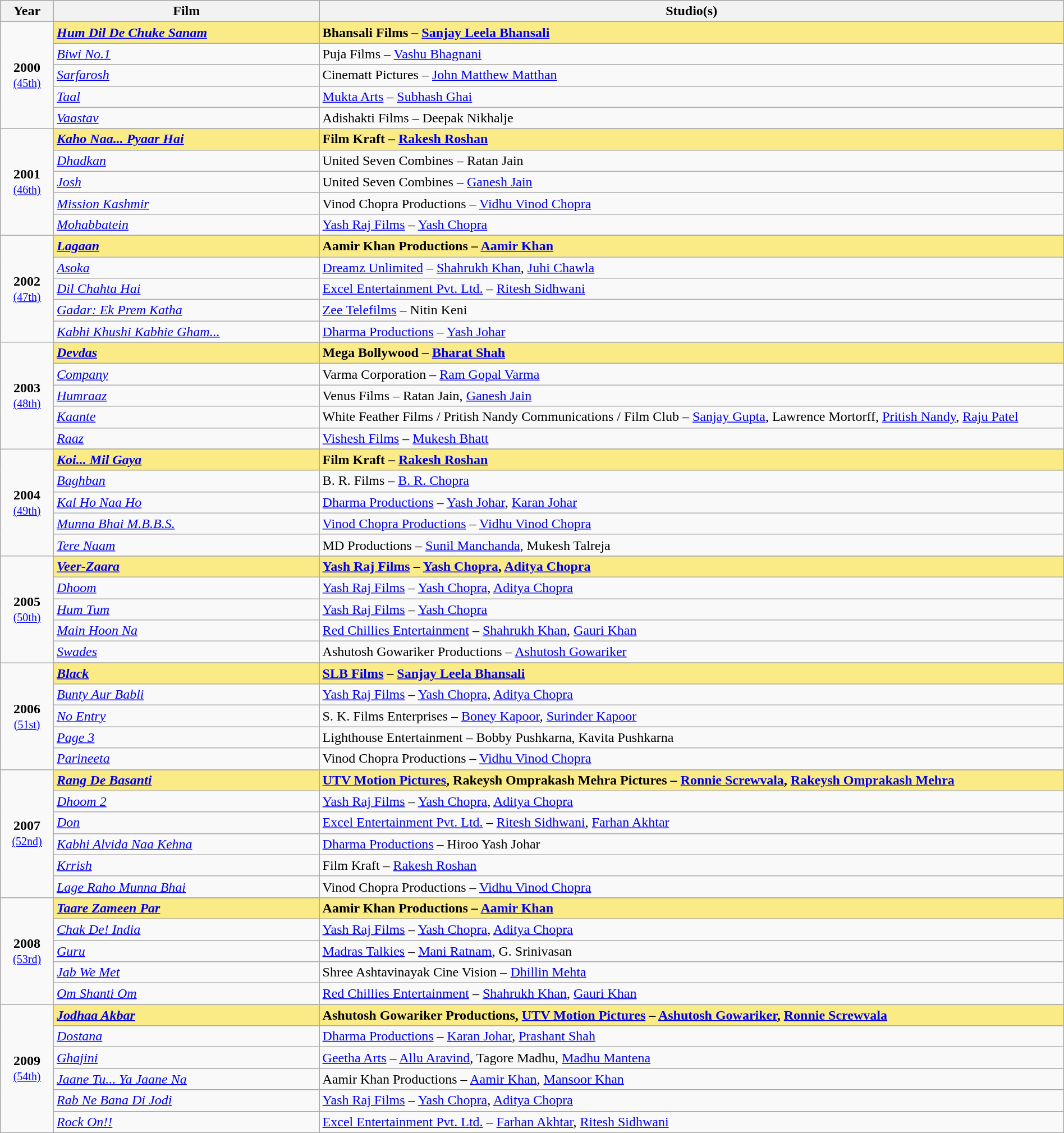<table class="wikitable" style="width:100%">
<tr bgcolor="#bebebe">
<th width="5%">Year</th>
<th width="25%">Film</th>
<th width="70%">Studio(s)</th>
</tr>
<tr>
<td rowspan=6 style="text-align:center"><strong>2000</strong><br><small><a href='#'>(45th)</a></small></td>
</tr>
<tr style="background:#FAEB86">
<td><strong><em><a href='#'>Hum Dil De Chuke Sanam</a></em></strong></td>
<td><strong>Bhansali Films – <a href='#'>Sanjay Leela Bhansali</a></strong></td>
</tr>
<tr>
<td><em><a href='#'>Biwi No.1</a></em></td>
<td>Puja Films – <a href='#'>Vashu Bhagnani</a></td>
</tr>
<tr>
<td><em><a href='#'>Sarfarosh</a></em></td>
<td>Cinematt Pictures – <a href='#'>John Matthew Matthan</a></td>
</tr>
<tr>
<td><em><a href='#'>Taal</a></em></td>
<td><a href='#'>Mukta Arts</a> – <a href='#'>Subhash Ghai</a></td>
</tr>
<tr>
<td><em><a href='#'>Vaastav</a></em></td>
<td>Adishakti Films – Deepak Nikhalje</td>
</tr>
<tr>
<td rowspan=6 style="text-align:center"><strong>2001</strong><br><small><a href='#'>(46th)</a></small></td>
</tr>
<tr style="background:#FAEB86">
<td><strong><em><a href='#'>Kaho Naa... Pyaar Hai</a></em></strong></td>
<td><strong>Film Kraft – <a href='#'>Rakesh Roshan</a></strong></td>
</tr>
<tr>
<td><em><a href='#'>Dhadkan</a></em></td>
<td>United Seven Combines – Ratan Jain</td>
</tr>
<tr>
<td><em><a href='#'>Josh</a></em></td>
<td>United Seven Combines – <a href='#'>Ganesh Jain</a></td>
</tr>
<tr>
<td><em><a href='#'>Mission Kashmir</a></em></td>
<td>Vinod Chopra Productions – <a href='#'>Vidhu Vinod Chopra</a></td>
</tr>
<tr>
<td><em><a href='#'>Mohabbatein</a></em></td>
<td><a href='#'>Yash Raj Films</a> – <a href='#'>Yash Chopra</a></td>
</tr>
<tr>
<td rowspan=6 style="text-align:center"><strong>2002</strong><br><small><a href='#'>(47th)</a></small></td>
</tr>
<tr style="background:#FAEB86">
<td><strong><em><a href='#'>Lagaan</a></em></strong></td>
<td><strong>Aamir Khan Productions – <a href='#'>Aamir Khan</a></strong></td>
</tr>
<tr>
<td><em><a href='#'>Asoka</a></em></td>
<td><a href='#'>Dreamz Unlimited</a> – <a href='#'>Shahrukh Khan</a>, <a href='#'>Juhi Chawla</a></td>
</tr>
<tr>
<td><em><a href='#'>Dil Chahta Hai</a></em></td>
<td><a href='#'>Excel Entertainment Pvt. Ltd.</a> – <a href='#'>Ritesh Sidhwani</a></td>
</tr>
<tr>
<td><em><a href='#'>Gadar: Ek Prem Katha</a></em></td>
<td><a href='#'>Zee Telefilms</a> – Nitin Keni</td>
</tr>
<tr>
<td><em><a href='#'>Kabhi Khushi Kabhie Gham...</a></em></td>
<td><a href='#'>Dharma Productions</a> – <a href='#'>Yash Johar</a></td>
</tr>
<tr>
<td rowspan=6 style="text-align:center"><strong>2003</strong><br><small><a href='#'>(48th)</a></small></td>
</tr>
<tr style="background:#FAEB86">
<td><strong><em><a href='#'>Devdas</a></em></strong></td>
<td><strong>Mega Bollywood – <a href='#'>Bharat Shah</a></strong></td>
</tr>
<tr>
<td><em><a href='#'>Company</a></em></td>
<td>Varma Corporation – <a href='#'>Ram Gopal Varma</a></td>
</tr>
<tr>
<td><em><a href='#'>Humraaz</a></em></td>
<td>Venus Films – Ratan Jain, <a href='#'>Ganesh Jain</a></td>
</tr>
<tr>
<td><em><a href='#'>Kaante</a></em></td>
<td>White Feather Films / Pritish Nandy Communications / Film Club – <a href='#'>Sanjay Gupta</a>, Lawrence Mortorff, <a href='#'>Pritish Nandy</a>, <a href='#'>Raju Patel</a></td>
</tr>
<tr>
<td><em><a href='#'>Raaz</a></em></td>
<td><a href='#'>Vishesh Films</a> – <a href='#'>Mukesh Bhatt</a></td>
</tr>
<tr>
<td rowspan=6 style="text-align:center"><strong>2004</strong><br><small><a href='#'>(49th)</a></small></td>
</tr>
<tr style="background:#FAEB86">
<td><strong><em><a href='#'>Koi... Mil Gaya</a></em></strong></td>
<td><strong>Film Kraft – <a href='#'>Rakesh Roshan</a></strong></td>
</tr>
<tr>
<td><em><a href='#'>Baghban</a></em></td>
<td>B. R. Films – <a href='#'>B. R. Chopra</a></td>
</tr>
<tr>
<td><em><a href='#'>Kal Ho Naa Ho</a></em></td>
<td><a href='#'>Dharma Productions</a> – <a href='#'>Yash Johar</a>, <a href='#'>Karan Johar</a></td>
</tr>
<tr>
<td><em><a href='#'>Munna Bhai M.B.B.S.</a></em></td>
<td><a href='#'>Vinod Chopra Productions</a> – <a href='#'>Vidhu Vinod Chopra</a></td>
</tr>
<tr>
<td><em><a href='#'>Tere Naam</a></em></td>
<td>MD Productions – <a href='#'>Sunil Manchanda</a>, Mukesh Talreja</td>
</tr>
<tr>
<td rowspan=6 style="text-align:center"><strong>2005</strong><br><small><a href='#'>(50th)</a></small></td>
</tr>
<tr style="background:#FAEB86">
<td><strong><em><a href='#'>Veer-Zaara</a></em></strong></td>
<td><strong><a href='#'>Yash Raj Films</a> – <a href='#'>Yash Chopra</a>, <a href='#'>Aditya Chopra</a></strong></td>
</tr>
<tr>
<td><em><a href='#'>Dhoom</a></em></td>
<td><a href='#'>Yash Raj Films</a> – <a href='#'>Yash Chopra</a>, <a href='#'>Aditya Chopra</a></td>
</tr>
<tr>
<td><em><a href='#'>Hum Tum</a></em></td>
<td><a href='#'>Yash Raj Films</a> – <a href='#'>Yash Chopra</a></td>
</tr>
<tr>
<td><em><a href='#'>Main Hoon Na</a></em></td>
<td><a href='#'>Red Chillies Entertainment</a> – <a href='#'>Shahrukh Khan</a>, <a href='#'>Gauri Khan</a></td>
</tr>
<tr>
<td><em><a href='#'>Swades</a></em></td>
<td>Ashutosh Gowariker Productions – <a href='#'>Ashutosh Gowariker</a></td>
</tr>
<tr>
<td rowspan=6 style="text-align:center"><strong>2006</strong><br><small><a href='#'>(51st)</a></small></td>
</tr>
<tr style="background:#FAEB86">
<td><strong><em><a href='#'>Black</a></em></strong></td>
<td><strong><a href='#'>SLB Films</a> – <a href='#'>Sanjay Leela Bhansali</a></strong></td>
</tr>
<tr>
<td><em><a href='#'>Bunty Aur Babli</a></em></td>
<td><a href='#'>Yash Raj Films</a> – <a href='#'>Yash Chopra</a>, <a href='#'>Aditya Chopra</a></td>
</tr>
<tr>
<td><em><a href='#'>No Entry</a></em></td>
<td>S. K. Films Enterprises – <a href='#'>Boney Kapoor</a>, <a href='#'>Surinder Kapoor</a></td>
</tr>
<tr>
<td><em><a href='#'>Page 3</a></em></td>
<td>Lighthouse Entertainment – Bobby Pushkarna, Kavita Pushkarna</td>
</tr>
<tr>
<td><em><a href='#'>Parineeta</a></em></td>
<td>Vinod Chopra Productions – <a href='#'>Vidhu Vinod Chopra</a></td>
</tr>
<tr>
<td rowspan=7 style="text-align:center"><strong>2007</strong><br><small><a href='#'>(52nd)</a></small></td>
</tr>
<tr style="background:#FAEB86">
<td><strong><em><a href='#'>Rang De Basanti</a></em></strong></td>
<td><strong><a href='#'>UTV Motion Pictures</a>, Rakeysh Omprakash Mehra Pictures – <a href='#'>Ronnie Screwvala</a>, <a href='#'>Rakeysh Omprakash Mehra</a></strong></td>
</tr>
<tr>
<td><em><a href='#'>Dhoom 2</a></em></td>
<td><a href='#'>Yash Raj Films</a> – <a href='#'>Yash Chopra</a>, <a href='#'>Aditya Chopra</a></td>
</tr>
<tr>
<td><em><a href='#'>Don</a></em></td>
<td><a href='#'>Excel Entertainment Pvt. Ltd.</a> – <a href='#'>Ritesh Sidhwani</a>, <a href='#'>Farhan Akhtar</a></td>
</tr>
<tr>
<td><em><a href='#'>Kabhi Alvida Naa Kehna</a></em></td>
<td><a href='#'>Dharma Productions</a> – Hiroo Yash Johar</td>
</tr>
<tr>
<td><em><a href='#'>Krrish</a></em></td>
<td>Film Kraft – <a href='#'>Rakesh Roshan</a></td>
</tr>
<tr>
<td><em><a href='#'>Lage Raho Munna Bhai</a></em></td>
<td>Vinod Chopra Productions – <a href='#'>Vidhu Vinod Chopra</a></td>
</tr>
<tr>
<td rowspan=6 style="text-align:center"><strong>2008</strong><br><small><a href='#'>(53rd)</a></small></td>
</tr>
<tr style="background:#FAEB86">
<td><strong><em><a href='#'>Taare Zameen Par</a></em></strong></td>
<td><strong>Aamir Khan Productions – <a href='#'>Aamir Khan</a></strong></td>
</tr>
<tr>
<td><em><a href='#'>Chak De! India</a></em></td>
<td><a href='#'>Yash Raj Films</a> – <a href='#'>Yash Chopra</a>, <a href='#'>Aditya Chopra</a></td>
</tr>
<tr>
<td><em><a href='#'>Guru</a></em></td>
<td><a href='#'>Madras Talkies</a> – <a href='#'>Mani Ratnam</a>, G. Srinivasan</td>
</tr>
<tr>
<td><em><a href='#'>Jab We Met</a></em></td>
<td>Shree Ashtavinayak Cine Vision – <a href='#'>Dhillin Mehta</a></td>
</tr>
<tr>
<td><em><a href='#'>Om Shanti Om</a></em></td>
<td><a href='#'>Red Chillies Entertainment</a> – <a href='#'>Shahrukh Khan</a>, <a href='#'>Gauri Khan</a></td>
</tr>
<tr>
<td rowspan=7 style="text-align:center"><strong>2009</strong><br><small><a href='#'>(54th)</a></small></td>
</tr>
<tr style="background:#FAEB86">
<td><strong><em><a href='#'>Jodhaa Akbar</a></em></strong></td>
<td><strong>Ashutosh Gowariker Productions, <a href='#'>UTV Motion Pictures</a> – <a href='#'>Ashutosh Gowariker</a>, <a href='#'>Ronnie Screwvala</a></strong></td>
</tr>
<tr>
<td><em><a href='#'>Dostana</a></em></td>
<td><a href='#'>Dharma Productions</a> – <a href='#'>Karan Johar</a>, <a href='#'>Prashant Shah</a></td>
</tr>
<tr>
<td><em><a href='#'>Ghajini</a></em></td>
<td><a href='#'>Geetha Arts</a> – <a href='#'>Allu Aravind</a>, Tagore Madhu, <a href='#'>Madhu Mantena</a></td>
</tr>
<tr>
<td><em><a href='#'>Jaane Tu... Ya Jaane Na</a></em></td>
<td>Aamir Khan Productions – <a href='#'>Aamir Khan</a>, <a href='#'>Mansoor Khan</a></td>
</tr>
<tr>
<td><em><a href='#'>Rab Ne Bana Di Jodi</a></em></td>
<td><a href='#'>Yash Raj Films</a> – <a href='#'>Yash Chopra</a>, <a href='#'>Aditya Chopra</a></td>
</tr>
<tr>
<td><em><a href='#'>Rock On!!</a></em></td>
<td><a href='#'>Excel Entertainment Pvt. Ltd.</a> – <a href='#'>Farhan Akhtar</a>, <a href='#'>Ritesh Sidhwani</a></td>
</tr>
</table>
